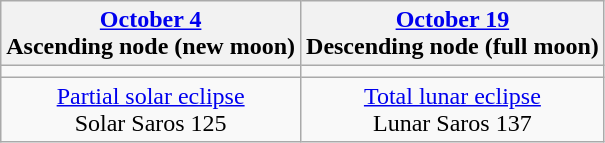<table class="wikitable">
<tr>
<th><a href='#'>October 4</a><br>Ascending node (new moon)<br></th>
<th><a href='#'>October 19</a><br>Descending node (full moon)<br></th>
</tr>
<tr>
<td></td>
<td></td>
</tr>
<tr align=center>
<td><a href='#'>Partial solar eclipse</a><br>Solar Saros 125</td>
<td><a href='#'>Total lunar eclipse</a><br>Lunar Saros 137</td>
</tr>
</table>
